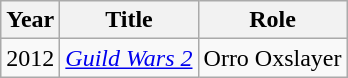<table class="wikitable">
<tr>
<th>Year</th>
<th>Title</th>
<th>Role</th>
</tr>
<tr>
<td>2012</td>
<td><em><a href='#'>Guild Wars 2</a></em></td>
<td>Orro Oxslayer</td>
</tr>
</table>
